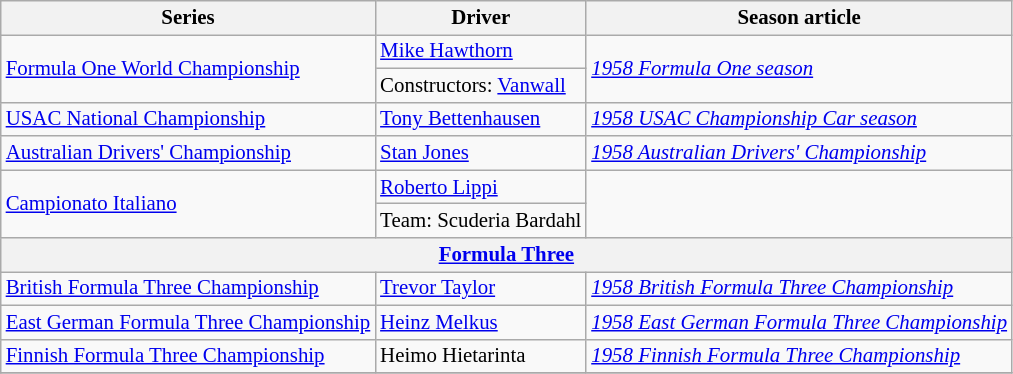<table class="wikitable" style="font-size: 87%;">
<tr>
<th>Series</th>
<th>Driver</th>
<th>Season article</th>
</tr>
<tr>
<td rowspan=2><a href='#'>Formula One World Championship</a></td>
<td> <a href='#'>Mike Hawthorn</a></td>
<td rowspan=2><em><a href='#'>1958 Formula One season</a></em></td>
</tr>
<tr>
<td>Constructors:  <a href='#'>Vanwall</a></td>
</tr>
<tr>
<td><a href='#'>USAC National Championship</a></td>
<td> <a href='#'>Tony Bettenhausen</a></td>
<td><em><a href='#'>1958 USAC Championship Car season</a></em></td>
</tr>
<tr>
<td><a href='#'>Australian Drivers' Championship</a></td>
<td> <a href='#'>Stan Jones</a></td>
<td><em><a href='#'>1958 Australian Drivers' Championship</a></em></td>
</tr>
<tr>
<td rowspan="2"><a href='#'>Campionato Italiano</a></td>
<td> <a href='#'>Roberto Lippi</a></td>
<td rowspan="2"></td>
</tr>
<tr>
<td>Team:  Scuderia Bardahl</td>
</tr>
<tr>
<th colspan=3><a href='#'>Formula Three</a></th>
</tr>
<tr>
<td><a href='#'>British Formula Three Championship</a></td>
<td> <a href='#'>Trevor Taylor</a></td>
<td><em><a href='#'>1958 British Formula Three Championship</a></em></td>
</tr>
<tr>
<td><a href='#'>East German Formula Three Championship</a></td>
<td> <a href='#'>Heinz Melkus</a></td>
<td><em><a href='#'>1958 East German Formula Three Championship</a></em></td>
</tr>
<tr>
<td><a href='#'>Finnish Formula Three Championship</a></td>
<td> Heimo Hietarinta</td>
<td><em><a href='#'>1958 Finnish Formula Three Championship</a></em></td>
</tr>
<tr>
</tr>
</table>
